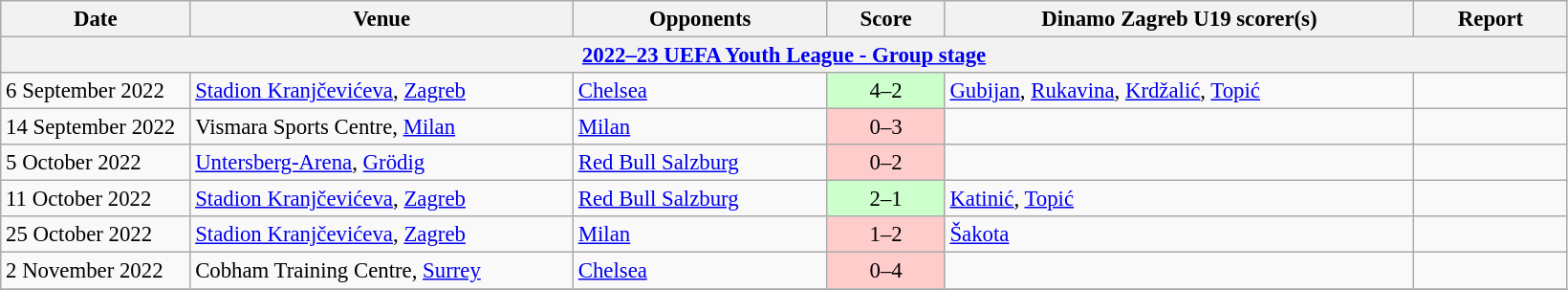<table class="wikitable" style="font-size:95%;">
<tr>
<th width=125>Date</th>
<th width=260>Venue</th>
<th width=170>Opponents</th>
<th width= 75>Score</th>
<th width=320>Dinamo Zagreb U19 scorer(s)</th>
<th width=100>Report</th>
</tr>
<tr>
<th colspan="7"><a href='#'>2022–23 UEFA Youth League - Group stage</a></th>
</tr>
<tr>
<td>6 September 2022</td>
<td><a href='#'>Stadion Kranjčevićeva</a>, <a href='#'>Zagreb</a></td>
<td> <a href='#'>Chelsea</a></td>
<td align=center bgcolor=#CCFFCC>4–2</td>
<td><a href='#'>Gubijan</a>, <a href='#'>Rukavina</a>, <a href='#'>Krdžalić</a>, <a href='#'>Topić</a></td>
<td></td>
</tr>
<tr>
<td>14 September 2022</td>
<td>Vismara Sports Centre, <a href='#'>Milan</a></td>
<td> <a href='#'>Milan</a></td>
<td align=center bgcolor=#FFCCCC>0–3</td>
<td></td>
<td></td>
</tr>
<tr>
<td>5 October 2022</td>
<td><a href='#'>Untersberg-Arena</a>, <a href='#'>Grödig</a></td>
<td> <a href='#'>Red Bull Salzburg</a></td>
<td align=center bgcolor=#FFCCCC>0–2</td>
<td></td>
<td></td>
</tr>
<tr>
<td>11 October 2022</td>
<td><a href='#'>Stadion Kranjčevićeva</a>, <a href='#'>Zagreb</a></td>
<td> <a href='#'>Red Bull Salzburg</a></td>
<td align=center bgcolor=#CCFFCC>2–1</td>
<td><a href='#'>Katinić</a>, <a href='#'>Topić</a></td>
<td></td>
</tr>
<tr>
<td>25 October 2022</td>
<td><a href='#'>Stadion Kranjčevićeva</a>, <a href='#'>Zagreb</a></td>
<td> <a href='#'>Milan</a></td>
<td align=center bgcolor=#FFCCCC>1–2</td>
<td><a href='#'>Šakota</a></td>
<td></td>
</tr>
<tr>
<td>2 November 2022</td>
<td>Cobham Training Centre, <a href='#'>Surrey</a></td>
<td> <a href='#'>Chelsea</a></td>
<td align=center bgcolor=#FFCCCC>0–4</td>
<td></td>
<td></td>
</tr>
<tr>
</tr>
</table>
